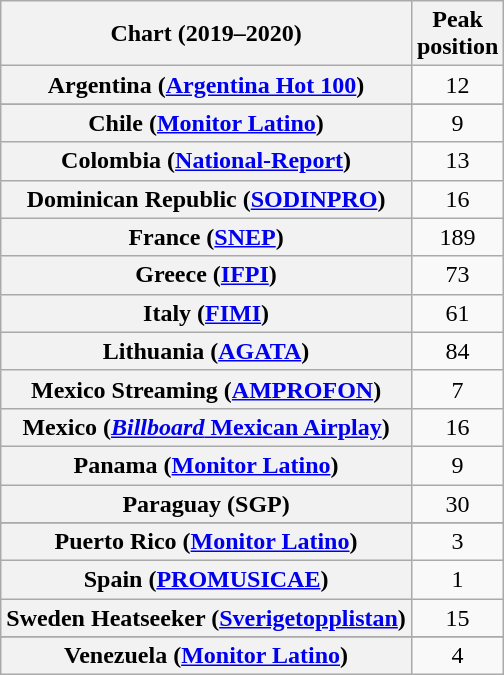<table class="wikitable sortable plainrowheaders" style="text-align:center">
<tr>
<th scope="col">Chart (2019–2020)</th>
<th scope="col">Peak<br>position</th>
</tr>
<tr>
<th scope="row">Argentina (<a href='#'>Argentina Hot 100</a>)</th>
<td>12</td>
</tr>
<tr>
</tr>
<tr>
</tr>
<tr>
<th scope="row">Chile (<a href='#'>Monitor Latino</a>)</th>
<td>9</td>
</tr>
<tr>
<th scope="row">Colombia (<a href='#'>National-Report</a>)</th>
<td>13</td>
</tr>
<tr>
<th scope="row">Dominican Republic (<a href='#'>SODINPRO</a>)</th>
<td>16</td>
</tr>
<tr>
<th scope="row">France (<a href='#'>SNEP</a>)</th>
<td>189</td>
</tr>
<tr>
<th scope="row">Greece (<a href='#'>IFPI</a>)</th>
<td>73</td>
</tr>
<tr>
<th scope="row">Italy (<a href='#'>FIMI</a>)</th>
<td>61</td>
</tr>
<tr>
<th scope="row">Lithuania (<a href='#'>AGATA</a>)</th>
<td>84</td>
</tr>
<tr>
<th scope="row">Mexico Streaming (<a href='#'>AMPROFON</a>)</th>
<td>7</td>
</tr>
<tr>
<th scope="row">Mexico (<a href='#'><em>Billboard</em> Mexican Airplay</a>)</th>
<td>16</td>
</tr>
<tr>
<th scope="row">Panama (<a href='#'>Monitor Latino</a>)</th>
<td>9</td>
</tr>
<tr>
<th scope="row">Paraguay (SGP)</th>
<td>30</td>
</tr>
<tr>
</tr>
<tr>
<th scope="row">Puerto Rico (<a href='#'>Monitor Latino</a>)</th>
<td>3</td>
</tr>
<tr>
<th scope="row">Spain (<a href='#'>PROMUSICAE</a>)</th>
<td>1</td>
</tr>
<tr>
<th scope="row">Sweden Heatseeker (<a href='#'>Sverigetopplistan</a>)</th>
<td>15</td>
</tr>
<tr>
</tr>
<tr>
</tr>
<tr>
</tr>
<tr>
</tr>
<tr>
</tr>
<tr>
<th scope="row">Venezuela (<a href='#'>Monitor Latino</a>)</th>
<td>4</td>
</tr>
</table>
